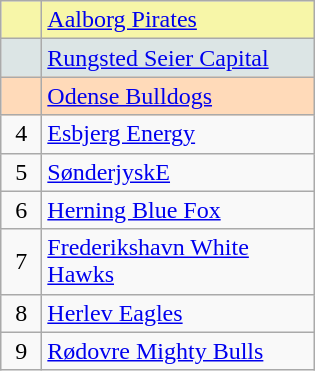<table class="wikitable" style="width:210px;">
<tr style="background:#F7F6A8;">
<td align=center style="width:20px;"></td>
<td><a href='#'>Aalborg Pirates</a></td>
</tr>
<tr style="background:#DCE5E5;">
<td align=center></td>
<td><a href='#'>Rungsted Seier Capital</a></td>
</tr>
<tr style="background:#FFDAB9;">
<td align=center></td>
<td><a href='#'>Odense Bulldogs</a></td>
</tr>
<tr>
<td align=center>4</td>
<td><a href='#'>Esbjerg Energy</a></td>
</tr>
<tr>
<td align=center>5</td>
<td><a href='#'>SønderjyskE</a></td>
</tr>
<tr>
<td align=center>6</td>
<td><a href='#'>Herning Blue Fox</a></td>
</tr>
<tr>
<td align=center>7</td>
<td><a href='#'>Frederikshavn White Hawks</a></td>
</tr>
<tr>
<td align=center>8</td>
<td><a href='#'>Herlev Eagles</a></td>
</tr>
<tr>
<td align=center>9</td>
<td><a href='#'>Rødovre Mighty Bulls</a></td>
</tr>
</table>
